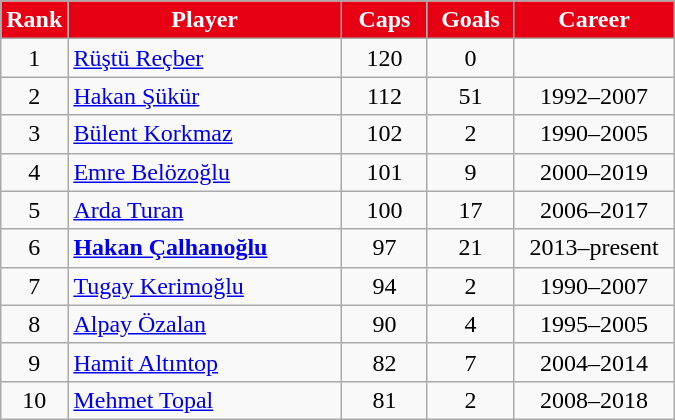<table class="wikitable sortable" style="text-align:center">
<tr>
<th style="width:25px;background:#E70013;color:#FFFFFF">Rank</th>
<th style="width:175px;background:#E70013;color:#FFFFFF">Player</th>
<th style="width:50px;background:#E70013;color:#FFFFFF">Caps</th>
<th style="width:50px;background:#E70013;color:#FFFFFF">Goals</th>
<th style="width:100px;background:#E70013;color:#FFFFFF">Career</th>
</tr>
<tr>
<td>1</td>
<td align="left"><a href='#'>Rüştü Reçber</a></td>
<td>120</td>
<td>0</td>
<td></td>
</tr>
<tr>
<td>2</td>
<td align="left"><a href='#'>Hakan Şükür</a></td>
<td>112</td>
<td>51</td>
<td>1992–2007</td>
</tr>
<tr>
<td>3</td>
<td align="left"><a href='#'>Bülent Korkmaz</a></td>
<td>102</td>
<td>2</td>
<td>1990–2005</td>
</tr>
<tr>
<td>4</td>
<td align="left"><a href='#'>Emre Belözoğlu</a></td>
<td>101</td>
<td>9</td>
<td>2000–2019</td>
</tr>
<tr>
<td>5</td>
<td align="left"><a href='#'>Arda Turan</a></td>
<td>100</td>
<td>17</td>
<td>2006–2017</td>
</tr>
<tr>
<td>6</td>
<td align="left"><strong><a href='#'>Hakan Çalhanoğlu</a></strong></td>
<td>97</td>
<td>21</td>
<td>2013–present</td>
</tr>
<tr>
<td>7</td>
<td align="left"><a href='#'>Tugay Kerimoğlu</a></td>
<td>94</td>
<td>2</td>
<td>1990–2007</td>
</tr>
<tr>
<td>8</td>
<td align="left"><a href='#'>Alpay Özalan</a></td>
<td>90</td>
<td>4</td>
<td>1995–2005</td>
</tr>
<tr>
<td>9</td>
<td align="left"><a href='#'>Hamit Altıntop</a></td>
<td>82</td>
<td>7</td>
<td>2004–2014</td>
</tr>
<tr>
<td>10</td>
<td align="left"><a href='#'>Mehmet Topal</a></td>
<td>81</td>
<td>2</td>
<td>2008–2018</td>
</tr>
</table>
